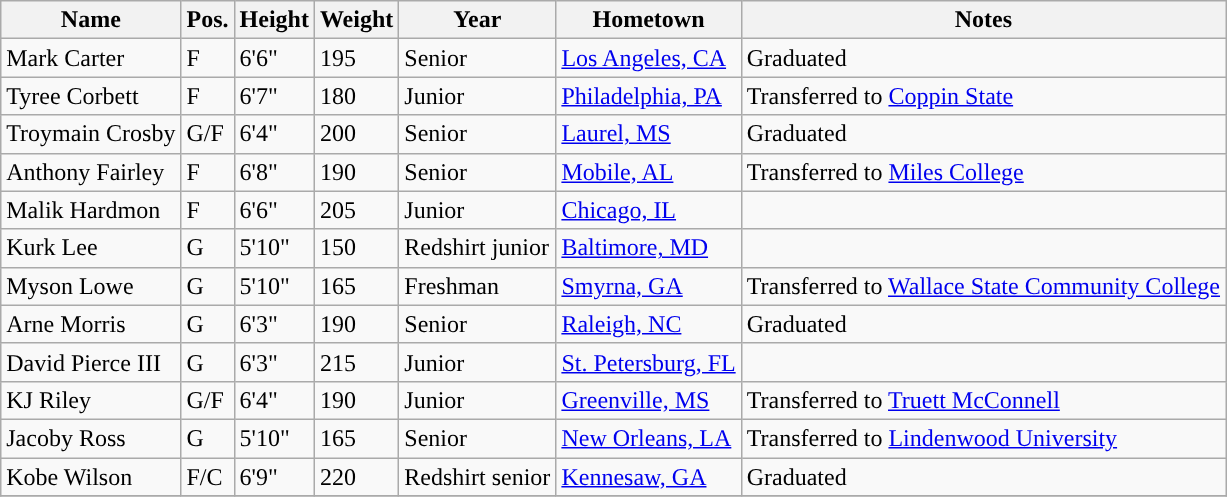<table class="wikitable sortable" border="1">
<tr align=center>
<th>Name</th>
<th>Pos.</th>
<th>Height</th>
<th>Weight</th>
<th>Year</th>
<th>Hometown</th>
<th>Notes</th>
</tr>
<tr>
<td>Mark Carter</td>
<td>F</td>
<td>6'6"</td>
<td>195</td>
<td>Senior</td>
<td><a href='#'>Los Angeles, CA</a></td>
<td>Graduated</td>
</tr>
<tr>
<td>Tyree Corbett</td>
<td>F</td>
<td>6'7"</td>
<td>180</td>
<td>Junior</td>
<td><a href='#'>Philadelphia, PA</a></td>
<td>Transferred to <a href='#'>Coppin State</a></td>
</tr>
<tr>
<td>Troymain Crosby</td>
<td>G/F</td>
<td>6'4"</td>
<td>200</td>
<td>Senior</td>
<td><a href='#'>Laurel, MS</a></td>
<td>Graduated</td>
</tr>
<tr>
<td>Anthony Fairley</td>
<td>F</td>
<td>6'8"</td>
<td>190</td>
<td>Senior</td>
<td><a href='#'>Mobile, AL</a></td>
<td>Transferred to <a href='#'>Miles College</a></td>
</tr>
<tr>
<td>Malik Hardmon</td>
<td>F</td>
<td>6'6"</td>
<td>205</td>
<td>Junior</td>
<td><a href='#'>Chicago, IL</a></td>
<td></td>
</tr>
<tr>
<td>Kurk Lee</td>
<td>G</td>
<td>5'10"</td>
<td>150</td>
<td>Redshirt junior</td>
<td><a href='#'>Baltimore, MD</a></td>
<td></td>
</tr>
<tr>
<td>Myson Lowe</td>
<td>G</td>
<td>5'10"</td>
<td>165</td>
<td>Freshman</td>
<td><a href='#'>Smyrna, GA</a></td>
<td>Transferred to <a href='#'>Wallace State Community College</a></td>
</tr>
<tr>
<td>Arne Morris</td>
<td>G</td>
<td>6'3"</td>
<td>190</td>
<td>Senior</td>
<td><a href='#'>Raleigh, NC</a></td>
<td>Graduated</td>
</tr>
<tr>
<td>David Pierce III</td>
<td>G</td>
<td>6'3"</td>
<td>215</td>
<td>Junior</td>
<td><a href='#'>St. Petersburg, FL</a></td>
<td></td>
</tr>
<tr>
<td>KJ Riley</td>
<td>G/F</td>
<td>6'4"</td>
<td>190</td>
<td>Junior</td>
<td><a href='#'>Greenville, MS</a></td>
<td>Transferred to <a href='#'>Truett McConnell</a></td>
</tr>
<tr>
<td>Jacoby Ross</td>
<td>G</td>
<td>5'10"</td>
<td>165</td>
<td>Senior</td>
<td><a href='#'>New Orleans, LA</a></td>
<td>Transferred to <a href='#'>Lindenwood University</a></td>
</tr>
<tr>
<td>Kobe Wilson</td>
<td>F/C</td>
<td>6'9"</td>
<td>220</td>
<td>Redshirt senior</td>
<td><a href='#'>Kennesaw, GA</a></td>
<td>Graduated</td>
</tr>
<tr>
</tr>
</table>
